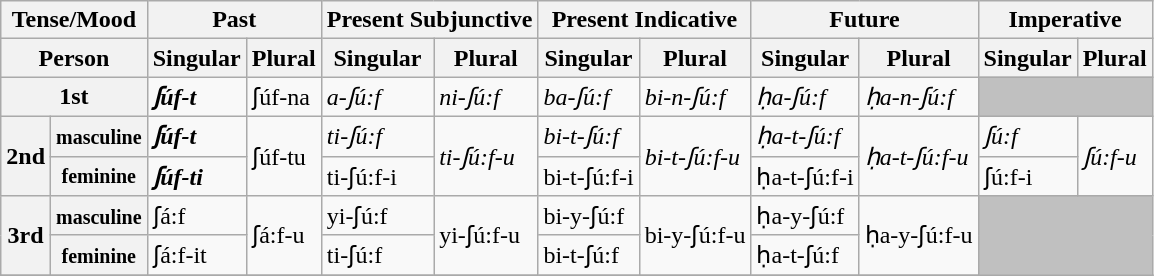<table class="wikitable">
<tr>
<th colspan=2>Tense/Mood</th>
<th colspan=2>Past</th>
<th colspan=2>Present Subjunctive</th>
<th colspan=2>Present Indicative</th>
<th colspan=2>Future</th>
<th colspan=2>Imperative</th>
</tr>
<tr>
<th colspan=2>Person</th>
<th>Singular</th>
<th>Plural</th>
<th>Singular</th>
<th>Plural</th>
<th>Singular</th>
<th>Plural</th>
<th>Singular</th>
<th>Plural</th>
<th>Singular</th>
<th>Plural</th>
</tr>
<tr>
<th colspan=2>1st</th>
<td><strong><em>ʃúf<strong>-t<em></td>
<td></em></strong>ʃúf</strong>-na</em></td>
<td><em>a-ʃú:f</em></td>
<td><em>ni-ʃú:f</em></td>
<td><em>ba-ʃú:f</em></td>
<td><em>bi-n-ʃú:f</em></td>
<td><em>ḥa-ʃú:f</em></td>
<td><em>ḥa-n-ʃú:f</em></td>
<td colspan=2 style=background:silver></td>
</tr>
<tr>
<th rowspan=2>2nd</th>
<th><small>masculine</small></th>
<td><strong><em>ʃúf<strong>-t<em></td>
<td rowspan=2></em></strong>ʃúf</strong>-tu</em></td>
<td><em>ti-ʃú:f</em></td>
<td rowspan=2><em>ti-ʃú:f-u</em></td>
<td><em>bi-t-ʃú:f</em></td>
<td rowspan=2><em>bi-t-ʃú:f-u</em></td>
<td><em>ḥa-t-ʃú:f</em></td>
<td rowspan=2><em>ḥa-t-ʃú:f-u</em></td>
<td><em>ʃú:f</em></td>
<td rowspan=2><em>ʃú:f-u</em></td>
</tr>
<tr>
<th><small>feminine</small></th>
<td><strong><em>ʃúf<strong>-ti<em></td>
<td></em>ti-ʃú:f-i<em></td>
<td></em>bi-t-ʃú:f-i<em></td>
<td></em>ḥa-t-ʃú:f-i<em></td>
<td></em>ʃú:f-i<em></td>
</tr>
<tr>
<th rowspan=2>3rd</th>
<th><small>masculine</small></th>
<td></em>ʃá:f<em></td>
<td rowspan=2></em>ʃá:f-u<em></td>
<td></em>yi-ʃú:f<em></td>
<td rowspan=2></em>yi-ʃú:f-u<em></td>
<td></em>bi-y-ʃú:f<em></td>
<td rowspan=2></em>bi-y-ʃú:f-u<em></td>
<td></em>ḥa-y-ʃú:f<em></td>
<td rowspan=2></em>ḥa-y-ʃú:f-u<em></td>
<td rowspan=2 colspan=2 style=background:silver></td>
</tr>
<tr>
<th><small>feminine</small></th>
<td></em>ʃá:f-it<em></td>
<td></em>ti-ʃú:f<em></td>
<td></em>bi-t-ʃú:f<em></td>
<td></em>ḥa-t-ʃú:f<em></td>
</tr>
<tr>
</tr>
</table>
